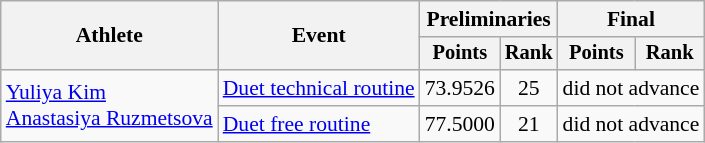<table class=wikitable style="font-size:90%">
<tr>
<th rowspan="2">Athlete</th>
<th rowspan="2">Event</th>
<th colspan="2">Preliminaries</th>
<th colspan="2">Final</th>
</tr>
<tr style="font-size:95%">
<th>Points</th>
<th>Rank</th>
<th>Points</th>
<th>Rank</th>
</tr>
<tr align=center>
<td align=left rowspan=2><a href='#'>Yuliya Kim</a><br><a href='#'>Anastasiya Ruzmetsova</a></td>
<td align=left><a href='#'>Duet technical routine</a></td>
<td>73.9526</td>
<td>25</td>
<td colspan=2>did not advance</td>
</tr>
<tr align=center>
<td align=left><a href='#'>Duet free routine</a></td>
<td>77.5000</td>
<td>21</td>
<td colspan=2>did not advance</td>
</tr>
</table>
